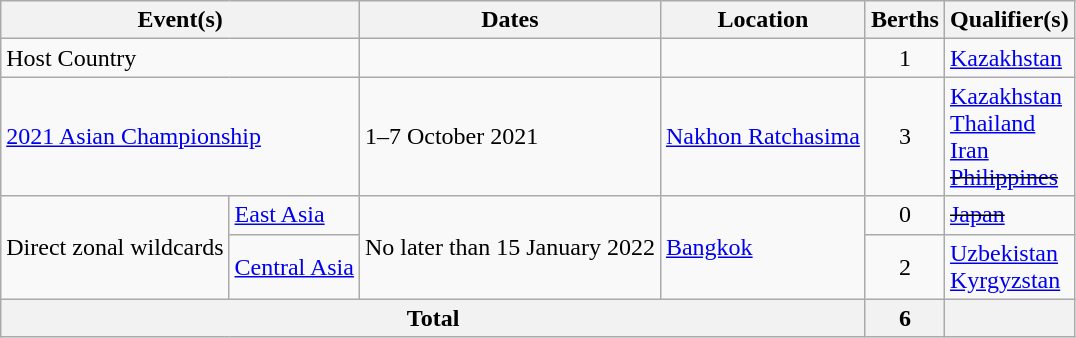<table class="wikitable">
<tr>
<th colspan=2>Event(s)</th>
<th>Dates</th>
<th>Location</th>
<th>Berths</th>
<th>Qualifier(s)</th>
</tr>
<tr>
<td colspan=2>Host Country</td>
<td></td>
<td></td>
<td style="text-align:center;">1</td>
<td> <a href='#'>Kazakhstan</a></td>
</tr>
<tr>
<td colspan=2><a href='#'>2021 Asian Championship</a></td>
<td>1–7 October 2021</td>
<td> <a href='#'>Nakhon Ratchasima</a></td>
<td style="text-align:center;">3</td>
<td> <a href='#'>Kazakhstan</a><br> <a href='#'>Thailand</a><br> <a href='#'>Iran</a><br><s> <a href='#'>Philippines</a></s></td>
</tr>
<tr>
<td rowspan=2>Direct zonal wildcards</td>
<td><a href='#'>East Asia</a></td>
<td rowspan=2>No later than 15 January 2022</td>
<td rowspan=2> <a href='#'>Bangkok</a></td>
<td style="text-align:center">0</td>
<td><s> <a href='#'>Japan</a></s></td>
</tr>
<tr>
<td><a href='#'>Central Asia</a></td>
<td style="text-align:center">2</td>
<td> <a href='#'>Uzbekistan</a><br> <a href='#'>Kyrgyzstan</a></td>
</tr>
<tr>
<th colspan="4">Total</th>
<th>6</th>
<th></th>
</tr>
</table>
